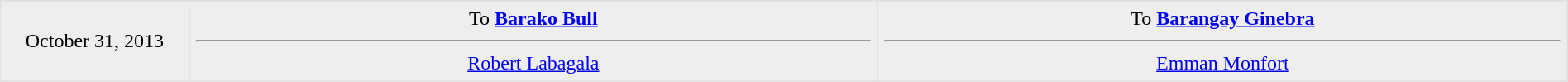<table border=1 style="border-collapse:collapse; text-align: center; width: 100%" bordercolor="#DFDFDF"  cellpadding="5">
<tr>
</tr>
<tr bgcolor="eeeeee">
<td style="width:12%">October 31, 2013</td>
<td style="width:44%" valign="top">To <strong><a href='#'>Barako Bull</a></strong><hr><a href='#'>Robert Labagala</a></td>
<td style="width:44%" valign="top">To <strong><a href='#'>Barangay Ginebra</a></strong><hr><a href='#'>Emman Monfort</a></td>
</tr>
</table>
